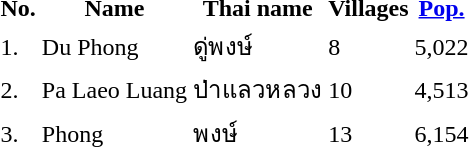<table>
<tr>
<th>No.</th>
<th>Name</th>
<th>Thai name</th>
<th>Villages</th>
<th><a href='#'>Pop.</a></th>
</tr>
<tr>
<td>1.</td>
<td>Du Phong</td>
<td>ดู่พงษ์</td>
<td>8</td>
<td>5,022</td>
<td></td>
</tr>
<tr>
<td>2.</td>
<td>Pa Laeo Luang</td>
<td>ป่าแลวหลวง</td>
<td>10</td>
<td>4,513</td>
<td></td>
</tr>
<tr>
<td>3.</td>
<td>Phong</td>
<td>พงษ์</td>
<td>13</td>
<td>6,154</td>
<td></td>
</tr>
</table>
